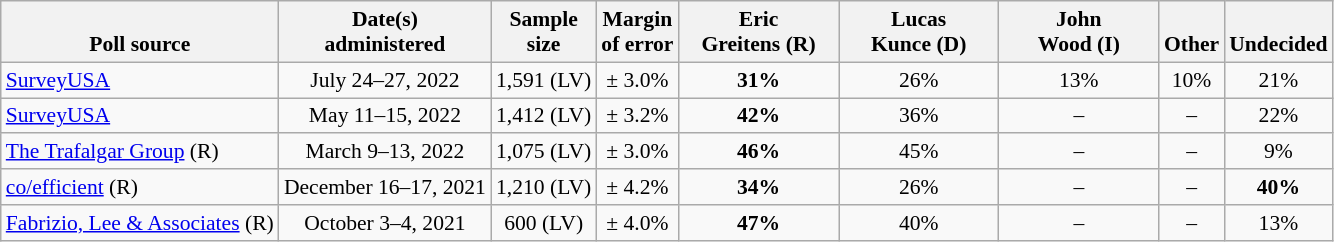<table class="wikitable" style="font-size:90%;text-align:center;">
<tr valign=bottom>
<th>Poll source</th>
<th>Date(s)<br>administered</th>
<th>Sample<br>size</th>
<th>Margin<br>of error</th>
<th style="width:100px;">Eric<br>Greitens (R)</th>
<th style="width:100px;">Lucas<br>Kunce (D)</th>
<th style="width:100px;">John<br>Wood (I)</th>
<th>Other</th>
<th>Undecided</th>
</tr>
<tr>
<td style="text-align:left;"><a href='#'>SurveyUSA</a></td>
<td>July 24–27, 2022</td>
<td>1,591 (LV)</td>
<td>± 3.0%</td>
<td><strong>31%</strong></td>
<td>26%</td>
<td>13%</td>
<td>10%</td>
<td>21%</td>
</tr>
<tr>
<td style="text-align:left;"><a href='#'>SurveyUSA</a></td>
<td>May 11–15, 2022</td>
<td>1,412 (LV)</td>
<td>± 3.2%</td>
<td><strong>42%</strong></td>
<td>36%</td>
<td>–</td>
<td>–</td>
<td>22%</td>
</tr>
<tr>
<td style="text-align:left;"><a href='#'>The Trafalgar Group</a> (R)</td>
<td>March 9–13, 2022</td>
<td>1,075 (LV)</td>
<td>± 3.0%</td>
<td><strong>46%</strong></td>
<td>45%</td>
<td>–</td>
<td>–</td>
<td>9%</td>
</tr>
<tr>
<td style="text-align:left;"><a href='#'>co/efficient</a> (R)</td>
<td>December 16–17, 2021</td>
<td>1,210 (LV)</td>
<td>± 4.2%</td>
<td><strong>34%</strong></td>
<td>26%</td>
<td>–</td>
<td>–</td>
<td><strong>40%</strong></td>
</tr>
<tr>
<td style="text-align:left;"><a href='#'>Fabrizio, Lee & Associates</a> (R)</td>
<td>October 3–4, 2021</td>
<td>600 (LV)</td>
<td>± 4.0%</td>
<td><strong>47%</strong></td>
<td>40%</td>
<td>–</td>
<td>–</td>
<td>13%</td>
</tr>
</table>
